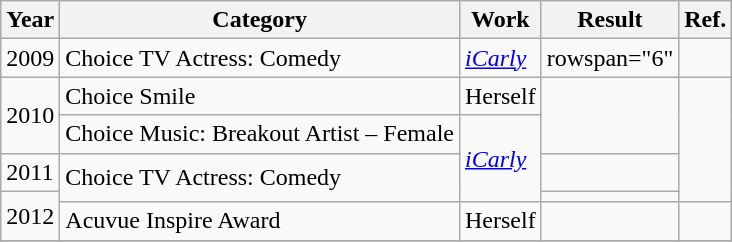<table class="wikitable">
<tr>
<th>Year</th>
<th>Category</th>
<th>Work</th>
<th>Result</th>
<th>Ref.</th>
</tr>
<tr>
<td>2009</td>
<td rowspan="2">Choice TV Actress: Comedy</td>
<td rowspan="2"><em><a href='#'>iCarly</a></em></td>
<td>rowspan="6" </td>
<td></td>
</tr>
<tr>
<td rowspan="3">2010</td>
<td rowspan="3"></td>
</tr>
<tr>
<td>Choice Smile</td>
<td>Herself</td>
</tr>
<tr>
<td>Choice Music: Breakout Artist – Female</td>
<td rowspan="3"><em><a href='#'>iCarly</a></em></td>
</tr>
<tr>
<td>2011</td>
<td rowspan="2">Choice TV Actress: Comedy</td>
<td></td>
</tr>
<tr>
<td rowspan="2">2012</td>
<td></td>
</tr>
<tr>
<td>Acuvue Inspire Award</td>
<td>Herself</td>
<td></td>
<td></td>
</tr>
<tr>
</tr>
</table>
